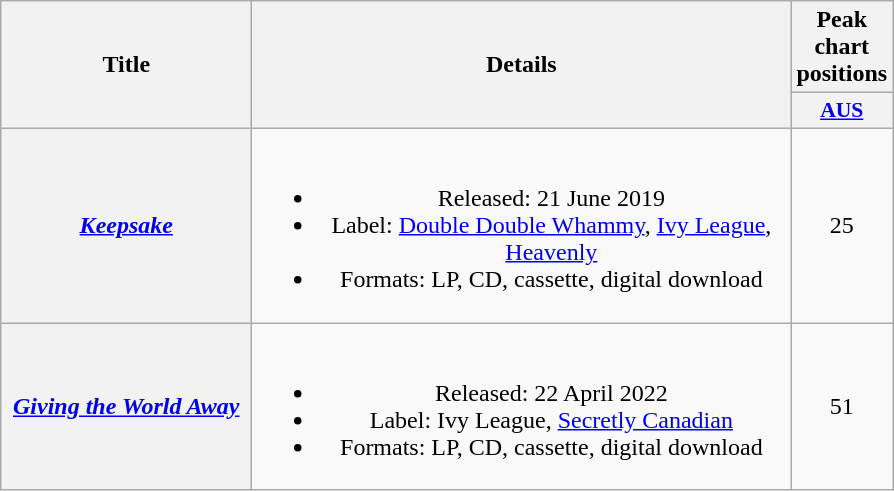<table class="wikitable plainrowheaders" style="text-align:center">
<tr>
<th scope="col" rowspan="2" style="width:10em;">Title</th>
<th scope="col" rowspan="2" style="width:22em;">Details</th>
<th colspan="1">Peak chart positions</th>
</tr>
<tr>
<th scope="col" style="width:2.5em;font-size:90%;"><a href='#'>AUS</a><br></th>
</tr>
<tr>
<th scope="row"><em><a href='#'>Keepsake</a></em></th>
<td><br><ul><li>Released: 21 June 2019</li><li>Label: <a href='#'>Double Double Whammy</a>, <a href='#'>Ivy League</a>,<br><a href='#'>Heavenly</a></li><li>Formats: LP, CD, cassette, digital download</li></ul></td>
<td>25</td>
</tr>
<tr>
<th scope="row"><em><a href='#'>Giving the World Away</a></em></th>
<td><br><ul><li>Released: 22 April 2022</li><li>Label: Ivy League, <a href='#'>Secretly Canadian</a></li><li>Formats: LP, CD, cassette, digital download</li></ul></td>
<td>51</td>
</tr>
</table>
